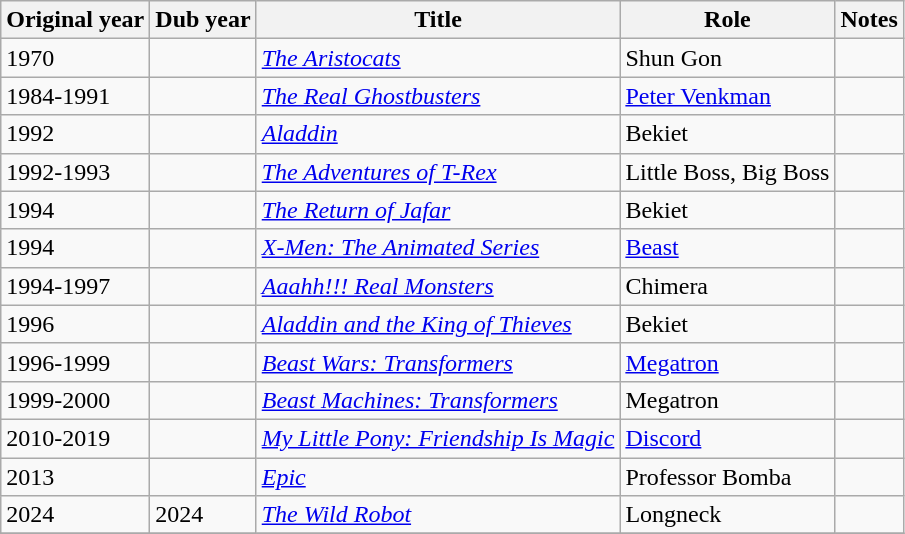<table class="wikitable">
<tr>
<th>Original year</th>
<th>Dub year</th>
<th>Title</th>
<th>Role</th>
<th>Notes</th>
</tr>
<tr>
<td>1970</td>
<td></td>
<td><em><a href='#'>The Aristocats</a></em></td>
<td>Shun Gon</td>
<td></td>
</tr>
<tr>
<td>1984-1991</td>
<td></td>
<td><em><a href='#'>The Real Ghostbusters</a></em></td>
<td><a href='#'>Peter Venkman</a></td>
<td></td>
</tr>
<tr>
<td>1992</td>
<td></td>
<td><em><a href='#'>Aladdin</a></em></td>
<td>Bekiet</td>
<td></td>
</tr>
<tr>
<td>1992-1993</td>
<td></td>
<td><em><a href='#'>The Adventures of T-Rex</a></em></td>
<td>Little Boss, Big Boss</td>
<td></td>
</tr>
<tr>
<td>1994</td>
<td></td>
<td><em><a href='#'>The Return of Jafar</a></em></td>
<td>Bekiet</td>
<td></td>
</tr>
<tr>
<td>1994</td>
<td></td>
<td><em><a href='#'>X-Men: The Animated Series</a></em></td>
<td><a href='#'>Beast</a></td>
<td></td>
</tr>
<tr>
<td>1994-1997</td>
<td></td>
<td><em><a href='#'>Aaahh!!! Real Monsters</a></em></td>
<td>Chimera</td>
<td></td>
</tr>
<tr>
<td>1996</td>
<td></td>
<td><em><a href='#'>Aladdin and the King of Thieves</a></em></td>
<td>Bekiet</td>
<td></td>
</tr>
<tr>
<td>1996-1999</td>
<td></td>
<td><em><a href='#'>Beast Wars: Transformers</a></em></td>
<td><a href='#'>Megatron</a></td>
<td></td>
</tr>
<tr>
<td>1999-2000</td>
<td></td>
<td><em><a href='#'>Beast Machines: Transformers</a></em></td>
<td>Megatron</td>
<td></td>
</tr>
<tr>
<td>2010-2019</td>
<td></td>
<td><em><a href='#'>My Little Pony: Friendship Is Magic</a></em></td>
<td><a href='#'>Discord</a></td>
<td></td>
</tr>
<tr>
<td>2013</td>
<td></td>
<td><em><a href='#'>Epic</a></em></td>
<td>Professor Bomba</td>
<td></td>
</tr>
<tr>
<td>2024</td>
<td>2024</td>
<td><em><a href='#'>The Wild Robot</a></em></td>
<td>Longneck</td>
<td></td>
</tr>
<tr>
</tr>
</table>
